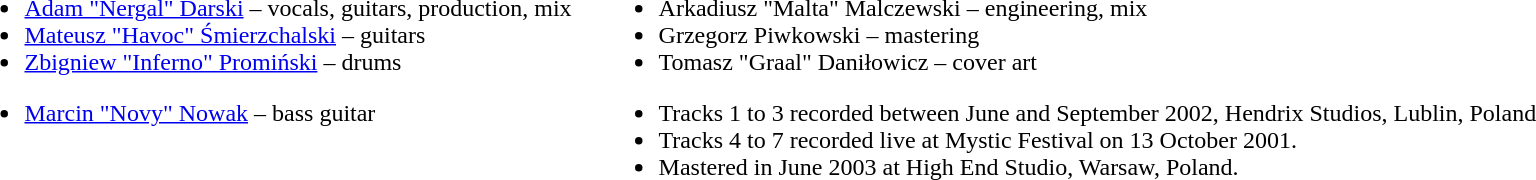<table>
<tr>
<td valign="top"><br><ul><li><a href='#'>Adam "Nergal" Darski</a> – vocals, guitars, production, mix</li><li><a href='#'>Mateusz "Havoc" Śmierzchalski</a> – guitars</li><li><a href='#'>Zbigniew "Inferno" Promiński</a> – drums</li></ul><ul><li><a href='#'>Marcin "Novy" Nowak</a> – bass guitar</li></ul></td>
<td width="10"></td>
<td valign="top"><br><ul><li>Arkadiusz "Malta" Malczewski – engineering, mix</li><li>Grzegorz Piwkowski – mastering</li><li>Tomasz "Graal" Daniłowicz – cover art</li></ul><ul><li>Tracks 1 to 3 recorded between June and September 2002, Hendrix Studios, Lublin, Poland</li><li>Tracks 4 to 7 recorded live at Mystic Festival on 13 October 2001.</li><li>Mastered in June 2003 at High End Studio, Warsaw, Poland.</li></ul></td>
</tr>
</table>
